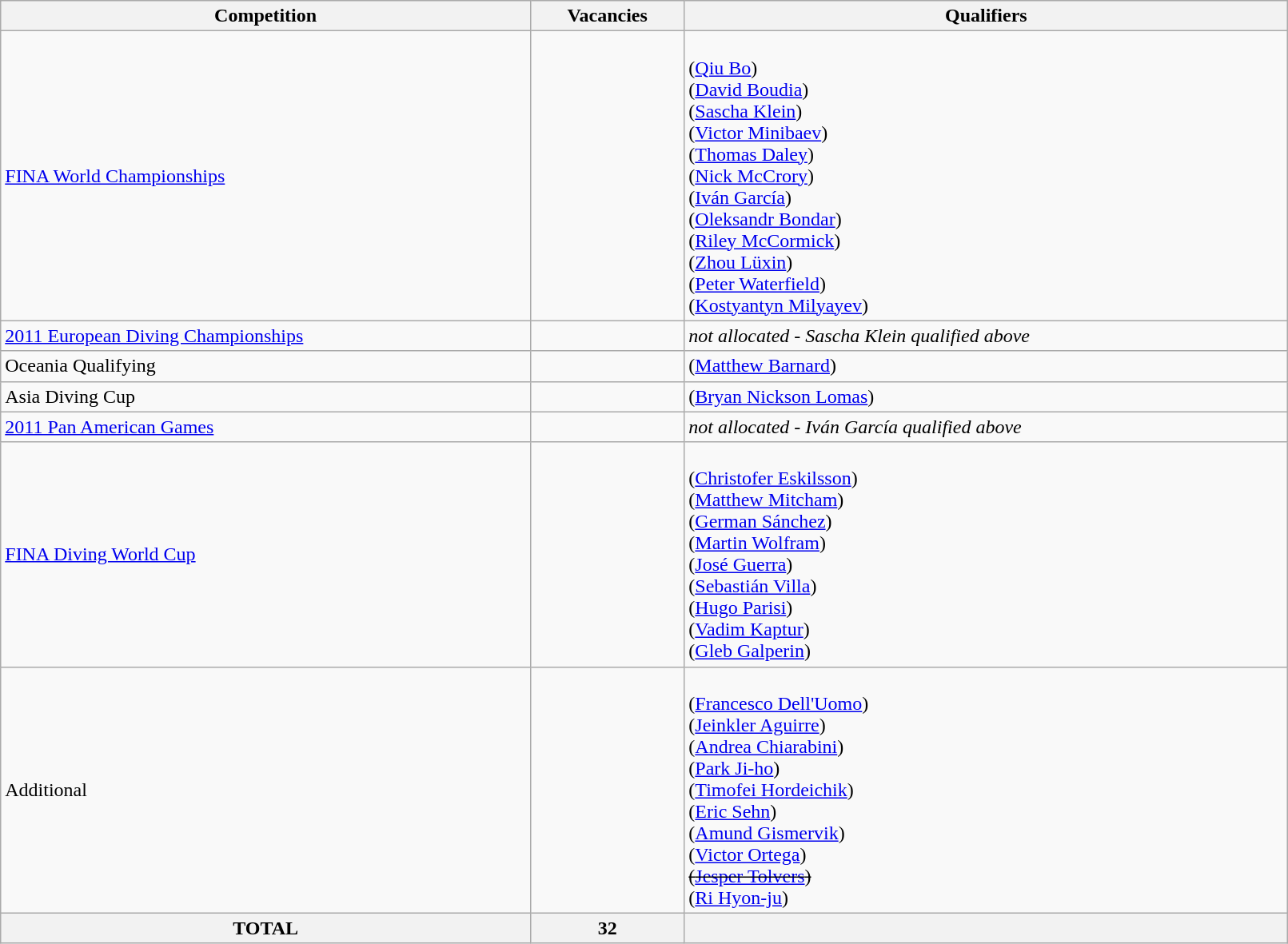<table class="wikitable" width=85%>
<tr>
<th>Competition</th>
<th>Vacancies</th>
<th>Qualifiers</th>
</tr>
<tr>
<td><a href='#'>FINA World Championships</a></td>
<td></td>
<td><br> (<a href='#'>Qiu Bo</a>)<br>
 (<a href='#'>David Boudia</a>)<br>
 (<a href='#'>Sascha Klein</a>)<br>
 (<a href='#'>Victor Minibaev</a>)<br>
 (<a href='#'>Thomas Daley</a>)<br>
 (<a href='#'>Nick McCrory</a>)<br>
 (<a href='#'>Iván García</a>)<br>
 (<a href='#'>Oleksandr Bondar</a>)<br>
 (<a href='#'>Riley McCormick</a>)<br>
 (<a href='#'>Zhou Lüxin</a>)<br>
 (<a href='#'>Peter Waterfield</a>)<br>
 (<a href='#'>Kostyantyn Milyayev</a>)</td>
</tr>
<tr>
<td><a href='#'>2011 European Diving Championships</a></td>
<td></td>
<td><em>not allocated - Sascha Klein qualified above</em></td>
</tr>
<tr>
<td>Oceania Qualifying</td>
<td></td>
<td> (<a href='#'>Matthew Barnard</a>)</td>
</tr>
<tr>
<td>Asia Diving Cup</td>
<td></td>
<td> (<a href='#'>Bryan Nickson Lomas</a>)</td>
</tr>
<tr>
<td><a href='#'>2011 Pan American Games</a></td>
<td></td>
<td><em>not allocated - Iván García qualified above</em></td>
</tr>
<tr>
<td><a href='#'>FINA Diving World Cup</a></td>
<td></td>
<td><br> (<a href='#'>Christofer Eskilsson</a>)<br>
 (<a href='#'>Matthew Mitcham</a>)<br>
 (<a href='#'>German Sánchez</a>)<br>
 (<a href='#'>Martin Wolfram</a>)<br>
 (<a href='#'>José Guerra</a>)<br>
 (<a href='#'>Sebastián Villa</a>)<br>
 (<a href='#'>Hugo Parisi</a>)<br>
 (<a href='#'>Vadim Kaptur</a>)<br>
 (<a href='#'>Gleb Galperin</a>)<br></td>
</tr>
<tr>
<td>Additional</td>
<td></td>
<td><br> (<a href='#'>Francesco Dell'Uomo</a>)<br>
 (<a href='#'>Jeinkler Aguirre</a>)<br>
 (<a href='#'>Andrea Chiarabini</a>)<br>
 (<a href='#'>Park Ji-ho</a>)<br>
 (<a href='#'>Timofei Hordeichik</a>)<br>
 (<a href='#'>Eric Sehn</a>)<br>
 (<a href='#'>Amund Gismervik</a>)<br>
 (<a href='#'>Victor Ortega</a>)<br>
<s> (<a href='#'>Jesper Tolvers</a>)</s><br>
 (<a href='#'>Ri Hyon-ju</a>)<br></td>
</tr>
<tr>
<th>TOTAL</th>
<th>32</th>
<th></th>
</tr>
</table>
